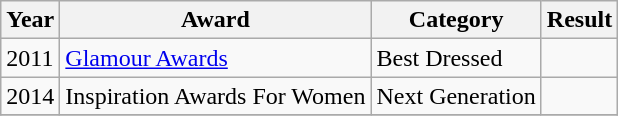<table class="wikitable">
<tr>
<th>Year</th>
<th>Award</th>
<th>Category</th>
<th>Result</th>
</tr>
<tr>
<td>2011</td>
<td><a href='#'>Glamour Awards</a></td>
<td>Best Dressed</td>
<td></td>
</tr>
<tr>
<td>2014</td>
<td>Inspiration Awards For Women</td>
<td>Next Generation</td>
<td></td>
</tr>
<tr>
</tr>
</table>
